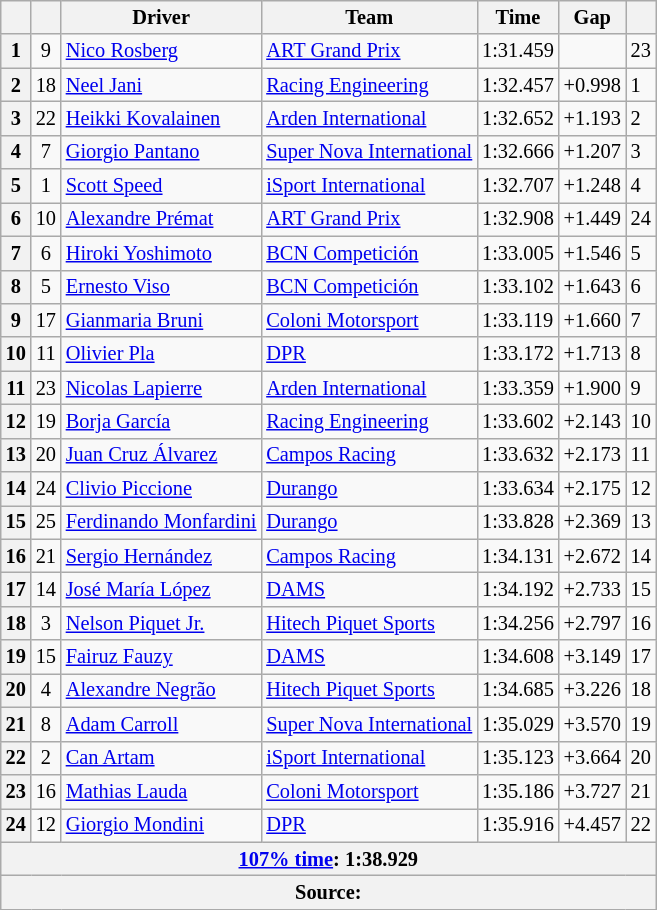<table class="wikitable" style="font-size:85%">
<tr>
<th></th>
<th></th>
<th>Driver</th>
<th>Team</th>
<th>Time</th>
<th>Gap</th>
<th></th>
</tr>
<tr>
<th>1</th>
<td align="center">9</td>
<td> <a href='#'>Nico Rosberg</a></td>
<td><a href='#'>ART Grand Prix</a></td>
<td>1:31.459</td>
<td></td>
<td>23</td>
</tr>
<tr>
<th>2</th>
<td align="center">18</td>
<td> <a href='#'>Neel Jani</a></td>
<td><a href='#'>Racing Engineering</a></td>
<td>1:32.457</td>
<td>+0.998</td>
<td>1</td>
</tr>
<tr>
<th>3</th>
<td align="center">22</td>
<td> <a href='#'>Heikki Kovalainen</a></td>
<td><a href='#'>Arden International</a></td>
<td>1:32.652</td>
<td>+1.193</td>
<td>2</td>
</tr>
<tr>
<th>4</th>
<td align="center">7</td>
<td> <a href='#'>Giorgio Pantano</a></td>
<td><a href='#'>Super Nova International</a></td>
<td>1:32.666</td>
<td>+1.207</td>
<td>3</td>
</tr>
<tr>
<th>5</th>
<td align="center">1</td>
<td> <a href='#'>Scott Speed</a></td>
<td><a href='#'>iSport International</a></td>
<td>1:32.707</td>
<td>+1.248</td>
<td>4</td>
</tr>
<tr>
<th>6</th>
<td align="center">10</td>
<td> <a href='#'>Alexandre Prémat</a></td>
<td><a href='#'>ART Grand Prix</a></td>
<td>1:32.908</td>
<td>+1.449</td>
<td>24</td>
</tr>
<tr>
<th>7</th>
<td align="center">6</td>
<td> <a href='#'>Hiroki Yoshimoto</a></td>
<td><a href='#'>BCN Competición</a></td>
<td>1:33.005</td>
<td>+1.546</td>
<td>5</td>
</tr>
<tr>
<th>8</th>
<td align="center">5</td>
<td> <a href='#'>Ernesto Viso</a></td>
<td><a href='#'>BCN Competición</a></td>
<td>1:33.102</td>
<td>+1.643</td>
<td>6</td>
</tr>
<tr>
<th>9</th>
<td align="center">17</td>
<td> <a href='#'>Gianmaria Bruni</a></td>
<td><a href='#'>Coloni Motorsport</a></td>
<td>1:33.119</td>
<td>+1.660</td>
<td>7</td>
</tr>
<tr>
<th>10</th>
<td align="center">11</td>
<td> <a href='#'>Olivier Pla</a></td>
<td><a href='#'>DPR</a></td>
<td>1:33.172</td>
<td>+1.713</td>
<td>8</td>
</tr>
<tr>
<th>11</th>
<td align="center">23</td>
<td> <a href='#'>Nicolas Lapierre</a></td>
<td><a href='#'>Arden International</a></td>
<td>1:33.359</td>
<td>+1.900</td>
<td>9</td>
</tr>
<tr>
<th>12</th>
<td align="center">19</td>
<td> <a href='#'>Borja García</a></td>
<td><a href='#'>Racing Engineering</a></td>
<td>1:33.602</td>
<td>+2.143</td>
<td>10</td>
</tr>
<tr>
<th>13</th>
<td align="center">20</td>
<td> <a href='#'>Juan Cruz Álvarez</a></td>
<td><a href='#'>Campos Racing</a></td>
<td>1:33.632</td>
<td>+2.173</td>
<td>11</td>
</tr>
<tr>
<th>14</th>
<td align="center">24</td>
<td> <a href='#'>Clivio Piccione</a></td>
<td><a href='#'>Durango</a></td>
<td>1:33.634</td>
<td>+2.175</td>
<td>12</td>
</tr>
<tr>
<th>15</th>
<td align="center">25</td>
<td> <a href='#'>Ferdinando Monfardini</a></td>
<td><a href='#'>Durango</a></td>
<td>1:33.828</td>
<td>+2.369</td>
<td>13</td>
</tr>
<tr>
<th>16</th>
<td align="center">21</td>
<td> <a href='#'>Sergio Hernández</a></td>
<td><a href='#'>Campos Racing</a></td>
<td>1:34.131</td>
<td>+2.672</td>
<td>14</td>
</tr>
<tr>
<th>17</th>
<td align="center">14</td>
<td> <a href='#'>José María López</a></td>
<td><a href='#'>DAMS</a></td>
<td>1:34.192</td>
<td>+2.733</td>
<td>15</td>
</tr>
<tr>
<th>18</th>
<td align="center">3</td>
<td> <a href='#'>Nelson Piquet Jr.</a></td>
<td><a href='#'>Hitech Piquet Sports</a></td>
<td>1:34.256</td>
<td>+2.797</td>
<td>16</td>
</tr>
<tr>
<th>19</th>
<td align="center">15</td>
<td> <a href='#'>Fairuz Fauzy</a></td>
<td><a href='#'>DAMS</a></td>
<td>1:34.608</td>
<td>+3.149</td>
<td>17</td>
</tr>
<tr>
<th>20</th>
<td align="center">4</td>
<td> <a href='#'>Alexandre Negrão</a></td>
<td><a href='#'>Hitech Piquet Sports</a></td>
<td>1:34.685</td>
<td>+3.226</td>
<td>18</td>
</tr>
<tr>
<th>21</th>
<td align="center">8</td>
<td> <a href='#'>Adam Carroll</a></td>
<td><a href='#'>Super Nova International</a></td>
<td>1:35.029</td>
<td>+3.570</td>
<td>19</td>
</tr>
<tr>
<th>22</th>
<td align="center">2</td>
<td> <a href='#'>Can Artam</a></td>
<td><a href='#'>iSport International</a></td>
<td>1:35.123</td>
<td>+3.664</td>
<td>20</td>
</tr>
<tr>
<th>23</th>
<td align="center">16</td>
<td> <a href='#'>Mathias Lauda</a></td>
<td><a href='#'>Coloni Motorsport</a></td>
<td>1:35.186</td>
<td>+3.727</td>
<td>21</td>
</tr>
<tr>
<th>24</th>
<td align="center">12</td>
<td> <a href='#'>Giorgio Mondini</a></td>
<td><a href='#'>DPR</a></td>
<td>1:35.916</td>
<td>+4.457</td>
<td>22</td>
</tr>
<tr>
<th colspan="7"><a href='#'>107% time</a>: 1:38.929</th>
</tr>
<tr>
<th colspan="7">Source:</th>
</tr>
</table>
